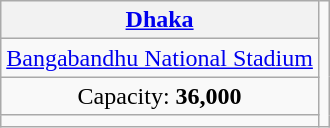<table class="wikitable" style="text-align:center">
<tr>
<th><a href='#'>Dhaka</a></th>
<td rowspan="4"></td>
</tr>
<tr>
<td><a href='#'>Bangabandhu National Stadium</a></td>
</tr>
<tr>
<td>Capacity: <strong>36,000</strong></td>
</tr>
<tr>
<td></td>
</tr>
</table>
